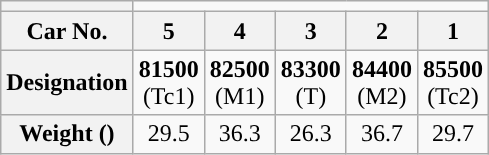<table class="wikitable" style="text-align: center">
<tr style="border-bottom: 4px solid #">
<th></th>
<td colspan="5"></td>
</tr>
<tr>
<th>Car No.</th>
<th>5</th>
<th>4</th>
<th>3</th>
<th>2</th>
<th>1</th>
</tr>
<tr>
<th>Designation</th>
<td><strong>81500</strong><br>(Tc1)</td>
<td><strong>82500</strong><br>(M1)</td>
<td><strong>83300</strong><br>(T)</td>
<td><strong>84400</strong><br>(M2)</td>
<td><strong>85500</strong><br>(Tc2)</td>
</tr>
<tr>
<th>Weight ()</th>
<td>29.5</td>
<td>36.3</td>
<td>26.3</td>
<td>36.7</td>
<td>29.7</td>
</tr>
</table>
